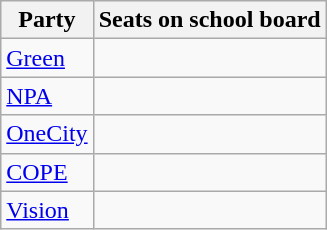<table class="wikitable sortable">
<tr>
<th>Party</th>
<th>Seats on school board</th>
</tr>
<tr>
<td><a href='#'>Green</a></td>
<td></td>
</tr>
<tr>
<td><a href='#'>NPA</a></td>
<td></td>
</tr>
<tr>
<td><a href='#'>OneCity</a></td>
<td></td>
</tr>
<tr>
<td><a href='#'>COPE</a></td>
<td></td>
</tr>
<tr>
<td><a href='#'>Vision</a></td>
<td></td>
</tr>
</table>
